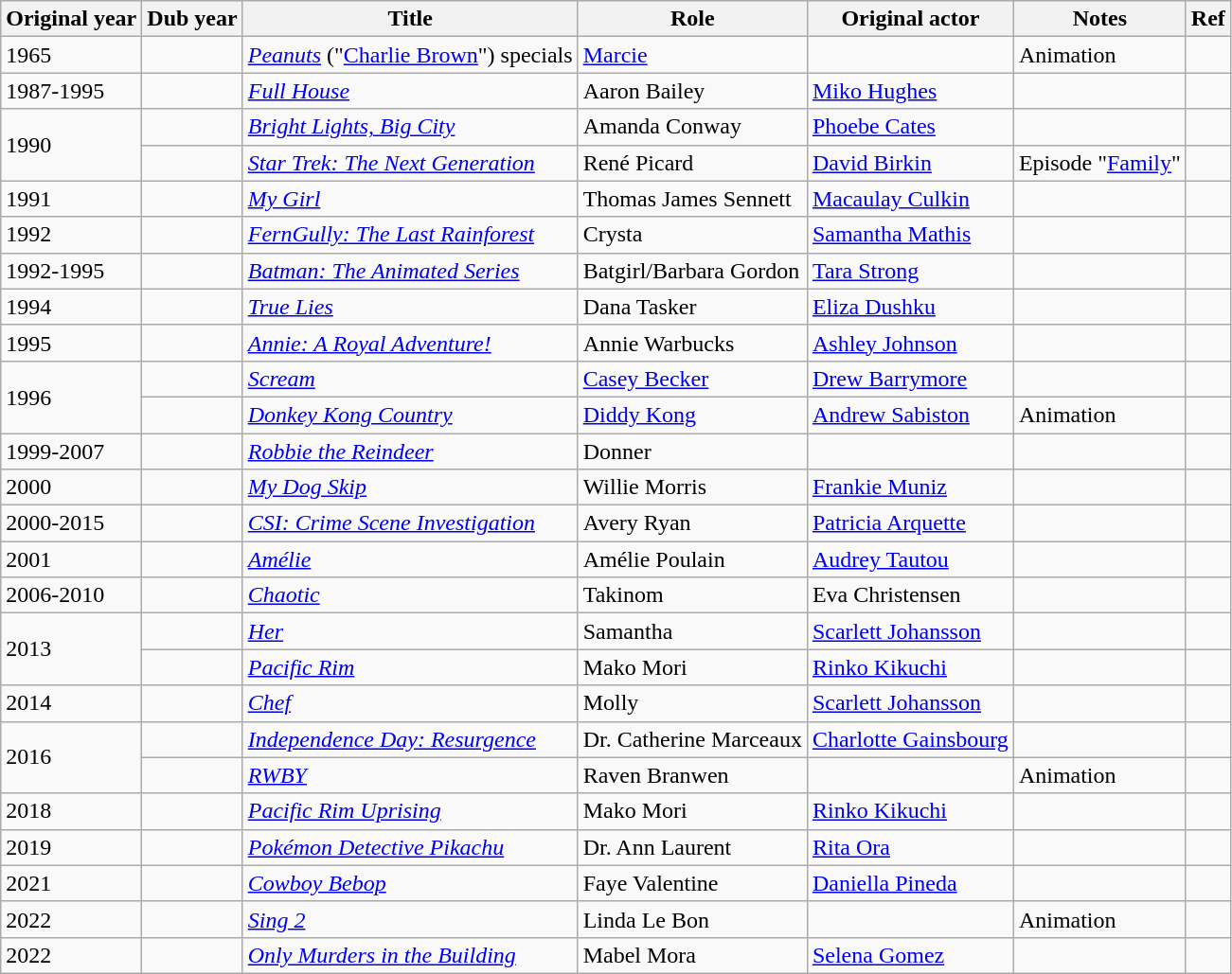<table class="wikitable sortable">
<tr>
<th>Original year</th>
<th>Dub year</th>
<th>Title</th>
<th>Role</th>
<th>Original actor</th>
<th>Notes</th>
<th>Ref</th>
</tr>
<tr>
<td>1965</td>
<td></td>
<td><em><a href='#'>Peanuts</a></em> ("<a href='#'>Charlie Brown</a>") specials</td>
<td><a href='#'>Marcie</a></td>
<td></td>
<td>Animation</td>
<td></td>
</tr>
<tr>
<td>1987-1995</td>
<td></td>
<td><em><a href='#'>Full House</a></em></td>
<td>Aaron Bailey</td>
<td><a href='#'>Miko Hughes</a></td>
<td></td>
<td></td>
</tr>
<tr>
<td rowspan="2">1990</td>
<td></td>
<td><em><a href='#'>Bright Lights, Big City</a></em></td>
<td>Amanda Conway</td>
<td><a href='#'>Phoebe Cates</a></td>
<td></td>
<td></td>
</tr>
<tr>
<td></td>
<td><em><a href='#'>Star Trek: The Next Generation</a></em></td>
<td>René Picard</td>
<td><a href='#'>David Birkin</a></td>
<td>Episode "<a href='#'>Family</a>"</td>
<td></td>
</tr>
<tr>
<td>1991</td>
<td></td>
<td><em><a href='#'>My Girl</a></em></td>
<td>Thomas James Sennett</td>
<td><a href='#'>Macaulay Culkin</a></td>
<td></td>
<td></td>
</tr>
<tr>
<td>1992</td>
<td></td>
<td><em><a href='#'>FernGully: The Last Rainforest</a></em></td>
<td>Crysta</td>
<td><a href='#'>Samantha Mathis</a></td>
<td></td>
<td></td>
</tr>
<tr>
<td>1992-1995</td>
<td></td>
<td><em><a href='#'>Batman: The Animated Series</a></em></td>
<td>Batgirl/Barbara Gordon</td>
<td><a href='#'>Tara Strong</a></td>
<td></td>
<td></td>
</tr>
<tr>
<td>1994</td>
<td></td>
<td><em><a href='#'>True Lies</a></em></td>
<td>Dana Tasker</td>
<td><a href='#'>Eliza Dushku</a></td>
<td></td>
<td></td>
</tr>
<tr>
<td>1995</td>
<td></td>
<td><em><a href='#'>Annie: A Royal Adventure!</a></em></td>
<td>Annie Warbucks</td>
<td><a href='#'>Ashley Johnson</a></td>
<td></td>
<td></td>
</tr>
<tr>
<td rowspan="2">1996</td>
<td></td>
<td><em><a href='#'>Scream</a></em></td>
<td><a href='#'>Casey Becker</a></td>
<td><a href='#'>Drew Barrymore</a></td>
<td></td>
<td></td>
</tr>
<tr>
<td></td>
<td><em><a href='#'>Donkey Kong Country</a></em></td>
<td><a href='#'>Diddy Kong</a></td>
<td><a href='#'>Andrew Sabiston</a></td>
<td>Animation</td>
<td></td>
</tr>
<tr>
<td>1999-2007</td>
<td></td>
<td><em><a href='#'>Robbie the Reindeer</a></em></td>
<td>Donner</td>
<td></td>
<td></td>
<td></td>
</tr>
<tr>
<td>2000</td>
<td></td>
<td><em><a href='#'>My Dog Skip</a></em></td>
<td>Willie Morris</td>
<td><a href='#'>Frankie Muniz</a></td>
<td></td>
<td></td>
</tr>
<tr>
<td>2000-2015</td>
<td></td>
<td><em><a href='#'>CSI: Crime Scene Investigation</a></em></td>
<td>Avery Ryan</td>
<td><a href='#'>Patricia Arquette</a></td>
<td></td>
<td></td>
</tr>
<tr>
<td>2001</td>
<td></td>
<td><em><a href='#'>Amélie</a></em></td>
<td>Amélie Poulain</td>
<td><a href='#'>Audrey Tautou</a></td>
<td></td>
<td></td>
</tr>
<tr>
<td>2006-2010</td>
<td></td>
<td><em><a href='#'>Chaotic</a></em></td>
<td>Takinom</td>
<td>Eva Christensen</td>
<td></td>
<td></td>
</tr>
<tr>
<td rowspan="2">2013</td>
<td></td>
<td><em><a href='#'>Her</a></em></td>
<td>Samantha</td>
<td><a href='#'>Scarlett Johansson</a></td>
<td></td>
<td></td>
</tr>
<tr>
<td></td>
<td><em><a href='#'>Pacific Rim</a></em></td>
<td>Mako Mori</td>
<td><a href='#'>Rinko Kikuchi</a></td>
<td></td>
<td></td>
</tr>
<tr>
<td>2014</td>
<td></td>
<td><em><a href='#'>Chef</a></em></td>
<td>Molly</td>
<td><a href='#'>Scarlett Johansson</a></td>
<td></td>
<td></td>
</tr>
<tr>
<td rowspan="2">2016</td>
<td></td>
<td><em><a href='#'>Independence Day: Resurgence</a></em></td>
<td>Dr. Catherine Marceaux</td>
<td><a href='#'>Charlotte Gainsbourg</a></td>
<td></td>
<td></td>
</tr>
<tr>
<td></td>
<td><em><a href='#'>RWBY</a></em></td>
<td>Raven Branwen</td>
<td></td>
<td>Animation</td>
<td></td>
</tr>
<tr>
<td>2018</td>
<td></td>
<td><em><a href='#'>Pacific Rim Uprising</a></em></td>
<td>Mako Mori</td>
<td><a href='#'>Rinko Kikuchi</a></td>
<td></td>
<td></td>
</tr>
<tr>
<td>2019</td>
<td></td>
<td><em><a href='#'>Pokémon Detective Pikachu</a></em></td>
<td>Dr. Ann Laurent</td>
<td><a href='#'>Rita Ora</a></td>
<td></td>
<td></td>
</tr>
<tr>
<td>2021</td>
<td></td>
<td><em><a href='#'>Cowboy Bebop</a></em></td>
<td>Faye Valentine</td>
<td><a href='#'>Daniella Pineda</a></td>
<td></td>
<td></td>
</tr>
<tr>
<td>2022</td>
<td></td>
<td><em><a href='#'>Sing 2</a></em></td>
<td>Linda Le Bon</td>
<td></td>
<td>Animation</td>
<td></td>
</tr>
<tr>
<td>2022</td>
<td></td>
<td><em><a href='#'>Only Murders in the Building</a></em></td>
<td>Mabel Mora</td>
<td><a href='#'>Selena Gomez</a></td>
<td></td>
<td></td>
</tr>
</table>
